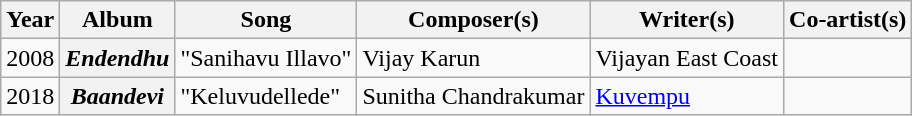<table class="wikitable">
<tr>
<th>Year</th>
<th>Album</th>
<th>Song</th>
<th>Composer(s)</th>
<th>Writer(s)</th>
<th>Co-artist(s)</th>
</tr>
<tr>
<td>2008</td>
<th><em>Endendhu</em></th>
<td>"Sanihavu Illavo"</td>
<td>Vijay Karun</td>
<td>Vijayan East Coast</td>
<td></td>
</tr>
<tr>
<td>2018</td>
<th><em>Baandevi</em></th>
<td>"Keluvudellede"</td>
<td>Sunitha Chandrakumar</td>
<td><a href='#'>Kuvempu</a></td>
<td></td>
</tr>
</table>
